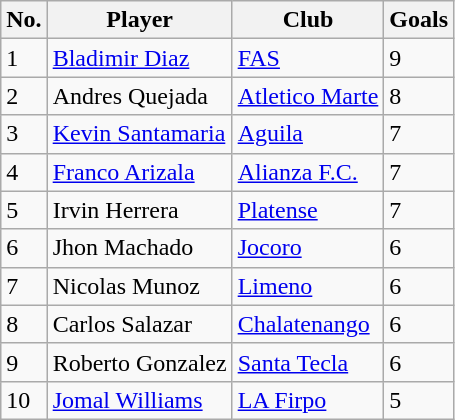<table class="wikitable">
<tr>
<th>No.</th>
<th>Player</th>
<th>Club</th>
<th>Goals</th>
</tr>
<tr>
<td>1</td>
<td> <a href='#'>Bladimir Diaz</a></td>
<td><a href='#'>FAS</a></td>
<td>9</td>
</tr>
<tr>
<td>2</td>
<td> Andres Quejada</td>
<td><a href='#'>Atletico Marte</a></td>
<td>8</td>
</tr>
<tr>
<td>3</td>
<td> <a href='#'>Kevin Santamaria</a></td>
<td><a href='#'>Aguila</a></td>
<td>7</td>
</tr>
<tr>
<td>4</td>
<td>   <a href='#'>Franco Arizala</a></td>
<td><a href='#'>Alianza F.C.</a></td>
<td>7</td>
</tr>
<tr>
<td>5</td>
<td> Irvin Herrera</td>
<td><a href='#'>Platense</a></td>
<td>7</td>
</tr>
<tr>
<td>6</td>
<td> Jhon Machado</td>
<td><a href='#'>Jocoro</a></td>
<td>6</td>
</tr>
<tr>
<td>7</td>
<td>  Nicolas Munoz</td>
<td><a href='#'>Limeno</a></td>
<td>6</td>
</tr>
<tr>
<td>8</td>
<td> Carlos Salazar</td>
<td><a href='#'>Chalatenango</a></td>
<td>6</td>
</tr>
<tr>
<td>9</td>
<td> Roberto Gonzalez</td>
<td><a href='#'>Santa Tecla</a></td>
<td>6</td>
</tr>
<tr>
<td>10</td>
<td> <a href='#'>Jomal Williams</a></td>
<td><a href='#'>LA Firpo</a></td>
<td>5</td>
</tr>
</table>
